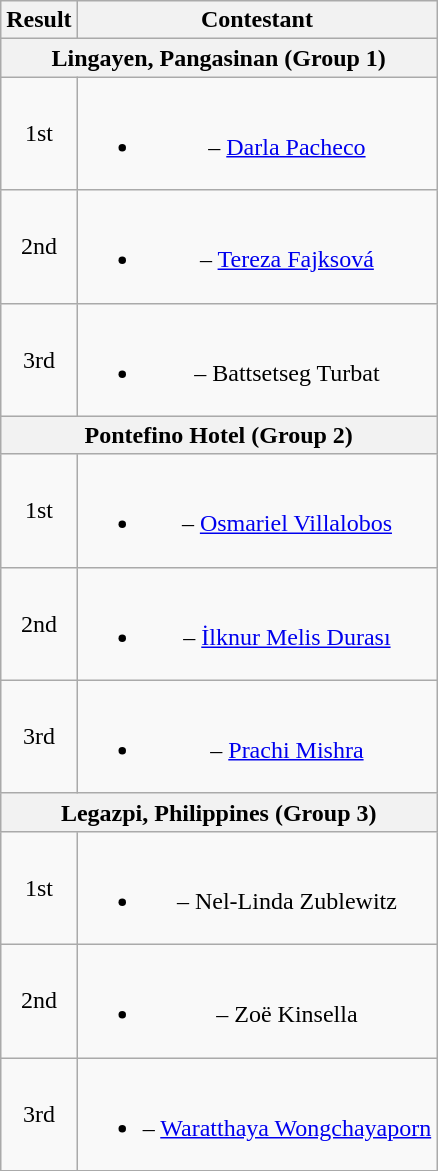<table class="wikitable" style="text-align:center;">
<tr>
<th>Result</th>
<th>Contestant</th>
</tr>
<tr>
<th colspan=2>Lingayen, Pangasinan (Group 1)</th>
</tr>
<tr>
<td>1st</td>
<td><br><ul><li> – <a href='#'>Darla Pacheco</a></li></ul></td>
</tr>
<tr>
<td>2nd</td>
<td><br><ul><li> – <a href='#'>Tereza Fajksová</a></li></ul></td>
</tr>
<tr>
<td>3rd</td>
<td><br><ul><li> – Battsetseg Turbat</li></ul></td>
</tr>
<tr>
<th colspan=2>Pontefino Hotel (Group 2)</th>
</tr>
<tr>
<td>1st</td>
<td><br><ul><li> – <a href='#'>Osmariel Villalobos</a></li></ul></td>
</tr>
<tr>
<td>2nd</td>
<td><br><ul><li> – <a href='#'>İlknur Melis Durası</a></li></ul></td>
</tr>
<tr>
<td>3rd</td>
<td><br><ul><li> – <a href='#'>Prachi Mishra</a></li></ul></td>
</tr>
<tr>
<th colspan=2>Legazpi, Philippines (Group 3)</th>
</tr>
<tr>
<td>1st</td>
<td><br><ul><li> – Nel-Linda Zublewitz</li></ul></td>
</tr>
<tr>
<td>2nd</td>
<td><br><ul><li> – Zoë Kinsella</li></ul></td>
</tr>
<tr>
<td>3rd</td>
<td><br><ul><li> – <a href='#'>Waratthaya Wongchayaporn</a></li></ul></td>
</tr>
</table>
